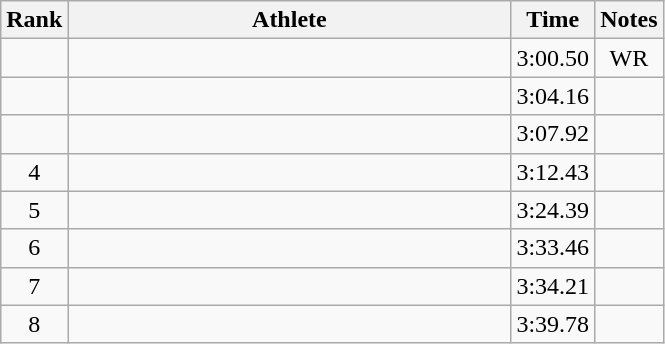<table class="wikitable" style="text-align:center">
<tr>
<th>Rank</th>
<th Style="width:18em">Athlete</th>
<th>Time</th>
<th>Notes</th>
</tr>
<tr>
<td></td>
<td style="text-align:left"></td>
<td>3:00.50</td>
<td>WR</td>
</tr>
<tr>
<td></td>
<td style="text-align:left"></td>
<td>3:04.16</td>
<td></td>
</tr>
<tr>
<td></td>
<td style="text-align:left"></td>
<td>3:07.92</td>
<td></td>
</tr>
<tr>
<td>4</td>
<td style="text-align:left"></td>
<td>3:12.43</td>
<td></td>
</tr>
<tr>
<td>5</td>
<td style="text-align:left"></td>
<td>3:24.39</td>
<td></td>
</tr>
<tr>
<td>6</td>
<td style="text-align:left"></td>
<td>3:33.46</td>
<td></td>
</tr>
<tr>
<td>7</td>
<td style="text-align:left"></td>
<td>3:34.21</td>
<td></td>
</tr>
<tr>
<td>8</td>
<td style="text-align:left"></td>
<td>3:39.78</td>
<td></td>
</tr>
</table>
